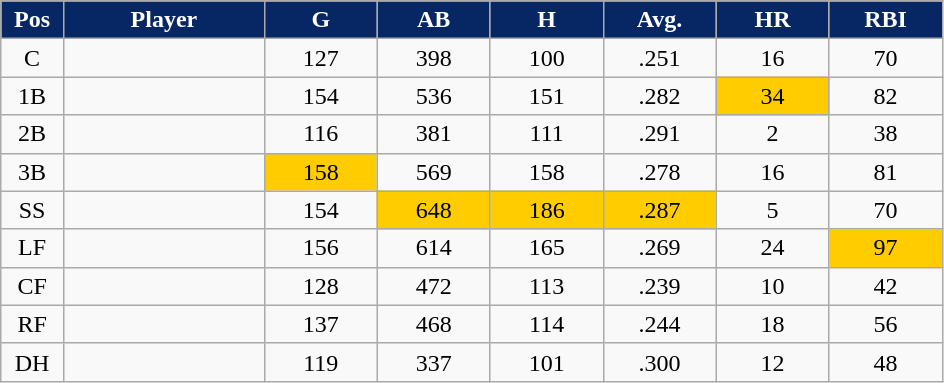<table class="wikitable sortable">
<tr>
<th style="background:#072764;color:white;" width="5%">Pos</th>
<th style="background:#072764;color:white;" width="16%">Player</th>
<th style="background:#072764;color:white;" width="9%">G</th>
<th style="background:#072764;color:white;" width="9%">AB</th>
<th style="background:#072764;color:white;" width="9%">H</th>
<th style="background:#072764;color:white;" width="9%">Avg.</th>
<th style="background:#072764;color:white;" width="9%">HR</th>
<th style="background:#072764;color:white;" width="9%">RBI</th>
</tr>
<tr align="center">
<td>C</td>
<td></td>
<td>127</td>
<td>398</td>
<td>100</td>
<td>.251</td>
<td>16</td>
<td>70</td>
</tr>
<tr align="center">
<td>1B</td>
<td></td>
<td>154</td>
<td>536</td>
<td>151</td>
<td>.282</td>
<td bgcolor="#FFCC00">34</td>
<td>82</td>
</tr>
<tr align="center">
<td>2B</td>
<td></td>
<td>116</td>
<td>381</td>
<td>111</td>
<td>.291</td>
<td>2</td>
<td>38</td>
</tr>
<tr align="center">
<td>3B</td>
<td></td>
<td bgcolor="#FFCC00">158</td>
<td>569</td>
<td>158</td>
<td>.278</td>
<td>16</td>
<td>81</td>
</tr>
<tr align="center">
<td>SS</td>
<td></td>
<td>154</td>
<td bgcolor="#FFCC00">648</td>
<td bgcolor="#FFCC00">186</td>
<td bgcolor="#FFCC00">.287</td>
<td>5</td>
<td>70</td>
</tr>
<tr align="center">
<td>LF</td>
<td></td>
<td>156</td>
<td>614</td>
<td>165</td>
<td>.269</td>
<td>24</td>
<td bgcolor="#FFCC00">97</td>
</tr>
<tr align="center">
<td>CF</td>
<td></td>
<td>128</td>
<td>472</td>
<td>113</td>
<td>.239</td>
<td>10</td>
<td>42</td>
</tr>
<tr align="center">
<td>RF</td>
<td></td>
<td>137</td>
<td>468</td>
<td>114</td>
<td>.244</td>
<td>18</td>
<td>56</td>
</tr>
<tr align="center">
<td>DH</td>
<td></td>
<td>119</td>
<td>337</td>
<td>101</td>
<td>.300</td>
<td>12</td>
<td>48</td>
</tr>
</table>
